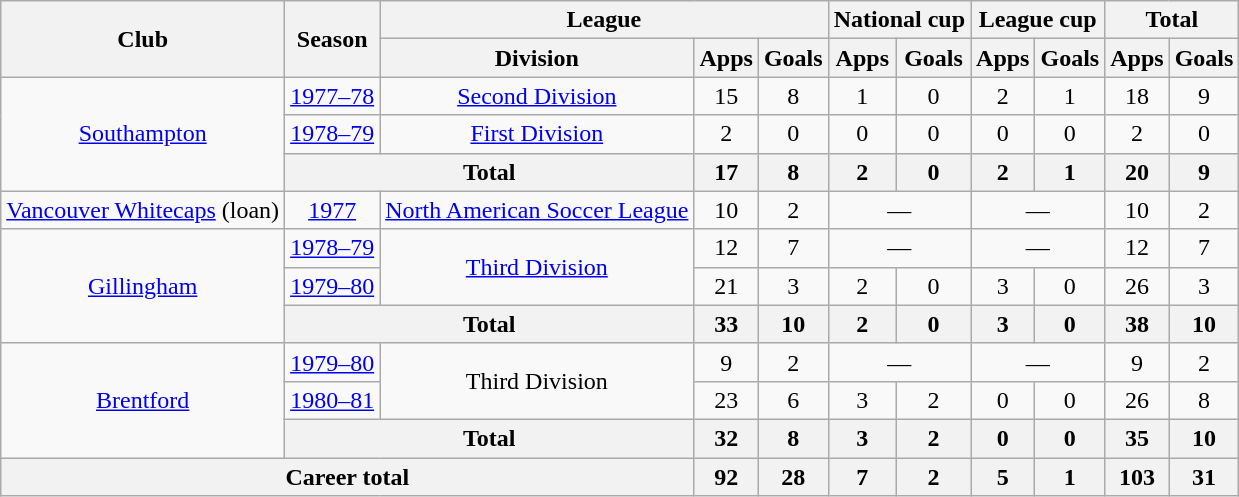<table class="wikitable" style="text-align: center;">
<tr>
<th rowspan="2">Club</th>
<th rowspan="2">Season</th>
<th colspan="3">League</th>
<th colspan="2">National cup</th>
<th colspan="2">League cup</th>
<th colspan="2">Total</th>
</tr>
<tr>
<th>Division</th>
<th>Apps</th>
<th>Goals</th>
<th>Apps</th>
<th>Goals</th>
<th>Apps</th>
<th>Goals</th>
<th>Apps</th>
<th>Goals</th>
</tr>
<tr>
<td rowspan="3"><a href='#'>Southampton</a></td>
<td><a href='#'>1977–78</a></td>
<td><a href='#'>Second Division</a></td>
<td>15</td>
<td>8</td>
<td>1</td>
<td>0</td>
<td>2</td>
<td>1</td>
<td>18</td>
<td>9</td>
</tr>
<tr>
<td><a href='#'>1978–79</a></td>
<td><a href='#'>First Division</a></td>
<td>2</td>
<td>0</td>
<td>0</td>
<td>0</td>
<td>0</td>
<td>0</td>
<td>2</td>
<td>0</td>
</tr>
<tr>
<th colspan="2">Total</th>
<th>17</th>
<th>8</th>
<th>2</th>
<th>0</th>
<th>2</th>
<th>1</th>
<th>20</th>
<th>9</th>
</tr>
<tr>
<td><a href='#'>Vancouver Whitecaps</a> (loan)</td>
<td><a href='#'>1977</a></td>
<td><a href='#'>North American Soccer League</a></td>
<td>10</td>
<td>2</td>
<td colspan="2">—</td>
<td colspan="2">—</td>
<td>10</td>
<td>2</td>
</tr>
<tr>
<td rowspan="3"><a href='#'>Gillingham</a></td>
<td><a href='#'>1978–79</a></td>
<td rowspan="2"><a href='#'>Third Division</a></td>
<td>12</td>
<td>7</td>
<td colspan="2">—</td>
<td colspan="2">—</td>
<td>12</td>
<td>7</td>
</tr>
<tr>
<td><a href='#'>1979–80</a></td>
<td>21</td>
<td>3</td>
<td>2</td>
<td>0</td>
<td>3</td>
<td>0</td>
<td>26</td>
<td>3</td>
</tr>
<tr>
<th colspan="2">Total</th>
<th>33</th>
<th>10</th>
<th>2</th>
<th>0</th>
<th>3</th>
<th>0</th>
<th>38</th>
<th>10</th>
</tr>
<tr>
<td rowspan="3"><a href='#'>Brentford</a></td>
<td><a href='#'>1979–80</a></td>
<td rowspan="2">Third Division</td>
<td>9</td>
<td>2</td>
<td colspan="2">—</td>
<td colspan="2">—</td>
<td>9</td>
<td>2</td>
</tr>
<tr>
<td><a href='#'>1980–81</a></td>
<td>23</td>
<td>6</td>
<td>3</td>
<td>2</td>
<td>0</td>
<td>0</td>
<td>26</td>
<td>8</td>
</tr>
<tr>
<th colspan="2">Total</th>
<th>32</th>
<th>8</th>
<th>3</th>
<th>2</th>
<th>0</th>
<th>0</th>
<th>35</th>
<th>10</th>
</tr>
<tr>
<th colspan="3">Career total</th>
<th>92</th>
<th>28</th>
<th>7</th>
<th>2</th>
<th>5</th>
<th>1</th>
<th>103</th>
<th>31</th>
</tr>
</table>
